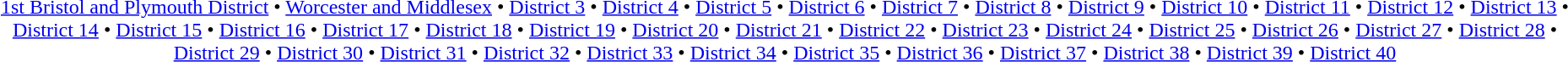<table id=toc class=toc summary=Contents>
<tr>
<td align=center><br><a href='#'>1st Bristol and Plymouth District</a> • <a href='#'>Worcester and Middlesex</a> • <a href='#'>District 3</a> • <a href='#'>District 4</a> • <a href='#'>District 5</a> • <a href='#'>District 6</a> • <a href='#'>District 7</a> • <a href='#'>District 8</a> • <a href='#'>District 9</a> • <a href='#'>District 10</a> • <a href='#'>District 11</a> • <a href='#'>District 12</a> • <a href='#'>District 13</a> • <a href='#'>District 14</a> • <a href='#'>District 15</a> • <a href='#'>District 16</a> • <a href='#'>District 17</a> • <a href='#'>District 18</a> • <a href='#'>District 19</a> • <a href='#'>District 20</a> • <a href='#'>District 21</a> • <a href='#'>District 22</a> • <a href='#'>District 23</a> • <a href='#'>District 24</a> • <a href='#'>District 25</a> • <a href='#'>District 26</a> • <a href='#'>District 27</a> • <a href='#'>District 28</a> • <a href='#'>District 29</a> • <a href='#'>District 30</a> • <a href='#'>District 31</a> • <a href='#'>District 32</a> • <a href='#'>District 33</a> • <a href='#'>District 34</a> • <a href='#'>District 35</a> • <a href='#'>District 36</a> • <a href='#'>District 37</a> • <a href='#'>District 38</a> • <a href='#'>District 39</a> • <a href='#'>District 40</a></td>
</tr>
</table>
